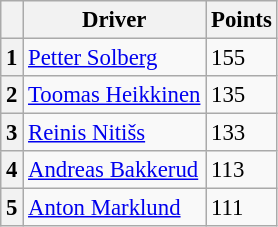<table class="wikitable" style="font-size: 95%;">
<tr>
<th></th>
<th>Driver</th>
<th>Points</th>
</tr>
<tr>
<th>1</th>
<td> <a href='#'>Petter Solberg</a></td>
<td>155</td>
</tr>
<tr>
<th>2</th>
<td> <a href='#'>Toomas Heikkinen</a></td>
<td>135</td>
</tr>
<tr>
<th>3</th>
<td> <a href='#'>Reinis Nitišs</a></td>
<td>133</td>
</tr>
<tr>
<th>4</th>
<td> <a href='#'>Andreas Bakkerud</a></td>
<td>113</td>
</tr>
<tr>
<th>5</th>
<td> <a href='#'>Anton Marklund</a></td>
<td>111</td>
</tr>
</table>
